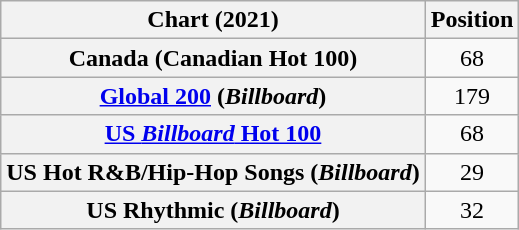<table class="wikitable plainrowheaders sortable" style="text-align:center">
<tr>
<th scope="col">Chart (2021)</th>
<th scope="col">Position</th>
</tr>
<tr>
<th scope="row">Canada (Canadian Hot 100)</th>
<td>68</td>
</tr>
<tr>
<th scope="row"><a href='#'>Global 200</a> (<em>Billboard</em>)</th>
<td>179</td>
</tr>
<tr>
<th scope="row"><a href='#'>US <em>Billboard</em> Hot 100</a></th>
<td>68</td>
</tr>
<tr>
<th scope="row">US Hot R&B/Hip-Hop Songs (<em>Billboard</em>)</th>
<td>29</td>
</tr>
<tr>
<th scope="row">US Rhythmic (<em>Billboard</em>)</th>
<td>32</td>
</tr>
</table>
